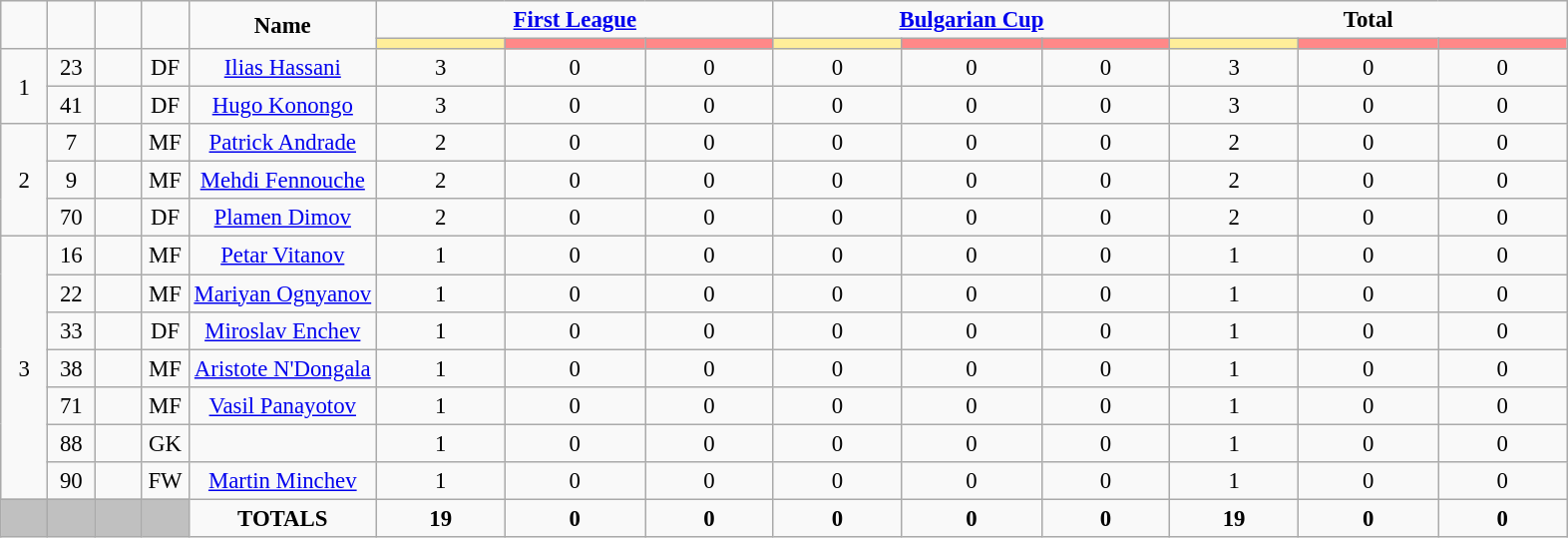<table class="wikitable" style="font-size: 95%; text-align: center;">
<tr>
<td rowspan="2" style="width:3%; text-align:center;"><strong></strong></td>
<td rowspan="2" style="width:3%; text-align:center;"><strong></strong></td>
<td rowspan="2" style="width:3%; text-align:center;"><strong></strong></td>
<td rowspan="2" style="width:3%; text-align:center;"><strong></strong></td>
<td rowspan="2" style="width:12%; text-align:center;"><strong>Name</strong></td>
<td colspan="3" style="text-align:center;"><strong><a href='#'>First League</a></strong></td>
<td colspan="3" style="text-align:center;"><strong><a href='#'>Bulgarian Cup</a></strong></td>
<td colspan="3" style="text-align:center;"><strong>Total</strong></td>
</tr>
<tr>
<th style="width:25px; background:#fe9;"></th>
<th style="width:28px; background:#ff8888;"></th>
<th style="width:25px; background:#ff8888;"></th>
<th style="width:25px; background:#fe9;"></th>
<th style="width:28px; background:#ff8888;"></th>
<th style="width:25px; background:#ff8888;"></th>
<th style="width:25px; background:#fe9;"></th>
<th style="width:28px; background:#ff8888;"></th>
<th style="width:25px; background:#ff8888;"></th>
</tr>
<tr>
<td rowspan=2>1</td>
<td>23</td>
<td></td>
<td>DF</td>
<td><a href='#'>Ilias Hassani</a></td>
<td>3</td>
<td>0</td>
<td>0</td>
<td>0</td>
<td>0</td>
<td>0</td>
<td>3</td>
<td>0</td>
<td>0</td>
</tr>
<tr>
<td>41</td>
<td></td>
<td>DF</td>
<td><a href='#'>Hugo Konongo</a></td>
<td>3</td>
<td>0</td>
<td>0</td>
<td>0</td>
<td>0</td>
<td>0</td>
<td>3</td>
<td>0</td>
<td>0</td>
</tr>
<tr>
<td rowspan=3>2</td>
<td>7</td>
<td></td>
<td>MF</td>
<td><a href='#'>Patrick Andrade</a></td>
<td>2</td>
<td>0</td>
<td>0</td>
<td>0</td>
<td>0</td>
<td>0</td>
<td>2</td>
<td>0</td>
<td>0</td>
</tr>
<tr>
<td>9</td>
<td></td>
<td>MF</td>
<td><a href='#'>Mehdi Fennouche</a></td>
<td>2</td>
<td>0</td>
<td>0</td>
<td>0</td>
<td>0</td>
<td>0</td>
<td>2</td>
<td>0</td>
<td>0</td>
</tr>
<tr>
<td>70</td>
<td></td>
<td>DF</td>
<td><a href='#'>Plamen Dimov</a></td>
<td>2</td>
<td>0</td>
<td>0</td>
<td>0</td>
<td>0</td>
<td>0</td>
<td>2</td>
<td>0</td>
<td>0</td>
</tr>
<tr>
<td rowspan=7>3</td>
<td>16</td>
<td></td>
<td>MF</td>
<td><a href='#'>Petar Vitanov</a></td>
<td>1</td>
<td>0</td>
<td>0</td>
<td>0</td>
<td>0</td>
<td>0</td>
<td>1</td>
<td>0</td>
<td>0</td>
</tr>
<tr>
<td>22</td>
<td></td>
<td>MF</td>
<td><a href='#'>Mariyan Ognyanov</a></td>
<td>1</td>
<td>0</td>
<td>0</td>
<td>0</td>
<td>0</td>
<td>0</td>
<td>1</td>
<td>0</td>
<td>0</td>
</tr>
<tr>
<td>33</td>
<td></td>
<td>DF</td>
<td><a href='#'>Miroslav Enchev</a></td>
<td>1</td>
<td>0</td>
<td>0</td>
<td>0</td>
<td>0</td>
<td>0</td>
<td>1</td>
<td>0</td>
<td>0</td>
</tr>
<tr>
<td>38</td>
<td></td>
<td>MF</td>
<td><a href='#'>Aristote N'Dongala</a></td>
<td>1</td>
<td>0</td>
<td>0</td>
<td>0</td>
<td>0</td>
<td>0</td>
<td>1</td>
<td>0</td>
<td>0</td>
</tr>
<tr>
<td>71</td>
<td></td>
<td>MF</td>
<td><a href='#'>Vasil Panayotov</a></td>
<td>1</td>
<td>0</td>
<td>0</td>
<td>0</td>
<td>0</td>
<td>0</td>
<td>1</td>
<td>0</td>
<td>0</td>
</tr>
<tr>
<td>88</td>
<td></td>
<td>GK</td>
<td></td>
<td>1</td>
<td>0</td>
<td>0</td>
<td>0</td>
<td>0</td>
<td>0</td>
<td>1</td>
<td>0</td>
<td>0</td>
</tr>
<tr>
<td>90</td>
<td></td>
<td>FW</td>
<td><a href='#'>Martin Minchev</a></td>
<td>1</td>
<td>0</td>
<td>0</td>
<td>0</td>
<td>0</td>
<td>0</td>
<td>1</td>
<td>0</td>
<td>0</td>
</tr>
<tr>
<th style="background:silver;"></th>
<th style="background:silver;"></th>
<th style="background:silver;"></th>
<th style="background:silver;"></th>
<td><strong>TOTALS</strong></td>
<td><strong>19</strong></td>
<td><strong>0</strong></td>
<td><strong>0</strong></td>
<td><strong>0</strong></td>
<td><strong>0</strong></td>
<td><strong>0</strong></td>
<td><strong>19</strong></td>
<td><strong>0</strong></td>
<td><strong>0</strong></td>
</tr>
</table>
